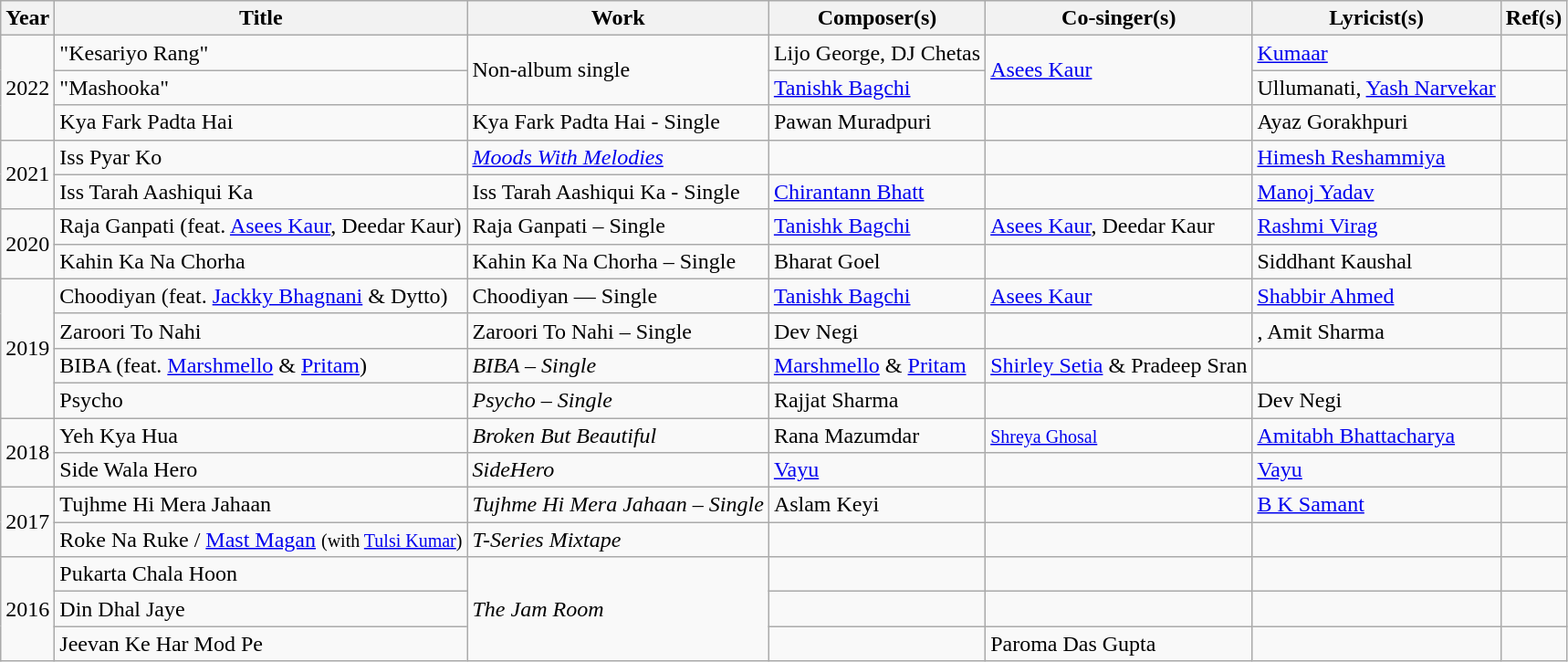<table class="wikitable sortable">
<tr>
<th>Year</th>
<th>Title</th>
<th>Work</th>
<th>Composer(s)</th>
<th>Co-singer(s)</th>
<th>Lyricist(s)</th>
<th>Ref(s)</th>
</tr>
<tr>
<td rowspan="3">2022</td>
<td>"Kesariyo Rang"</td>
<td rowspan="2">Non-album single</td>
<td>Lijo George, DJ Chetas</td>
<td rowspan="2"><a href='#'>Asees Kaur</a></td>
<td><a href='#'>Kumaar</a></td>
<td></td>
</tr>
<tr>
<td>"Mashooka"</td>
<td><a href='#'>Tanishk Bagchi</a></td>
<td>Ullumanati, <a href='#'>Yash Narvekar</a></td>
<td></td>
</tr>
<tr>
<td>Kya Fark Padta Hai</td>
<td>Kya Fark Padta Hai - Single</td>
<td>Pawan Muradpuri</td>
<td></td>
<td>Ayaz Gorakhpuri</td>
<td></td>
</tr>
<tr>
<td rowspan="2">2021</td>
<td>Iss Pyar Ko</td>
<td><a href='#'><em>Moods With Melodies</em></a></td>
<td></td>
<td></td>
<td><a href='#'>Himesh Reshammiya</a></td>
<td></td>
</tr>
<tr>
<td>Iss Tarah Aashiqui Ka</td>
<td>Iss Tarah Aashiqui Ka - Single</td>
<td><a href='#'>Chirantann Bhatt</a></td>
<td></td>
<td><a href='#'>Manoj Yadav</a></td>
<td></td>
</tr>
<tr>
<td rowspan="2">2020</td>
<td>Raja Ganpati (feat. <a href='#'>Asees Kaur</a>, Deedar Kaur)</td>
<td>Raja Ganpati – Single</td>
<td><a href='#'>Tanishk Bagchi</a></td>
<td><a href='#'>Asees Kaur</a>, Deedar Kaur</td>
<td><a href='#'>Rashmi Virag</a></td>
<td></td>
</tr>
<tr>
<td>Kahin Ka Na Chorha</td>
<td>Kahin Ka Na Chorha – Single</td>
<td>Bharat Goel</td>
<td></td>
<td>Siddhant Kaushal</td>
<td></td>
</tr>
<tr>
<td rowspan="4">2019</td>
<td>Choodiyan (feat. <a href='#'>Jackky Bhagnani</a> & Dytto)</td>
<td>Choodiyan — Single</td>
<td><a href='#'>Tanishk Bagchi</a></td>
<td><a href='#'>Asees Kaur</a></td>
<td><a href='#'>Shabbir Ahmed</a></td>
<td></td>
</tr>
<tr>
<td>Zaroori To Nahi</td>
<td>Zaroori To Nahi – Single</td>
<td>Dev Negi</td>
<td></td>
<td>, Amit Sharma</td>
<td></td>
</tr>
<tr>
<td>BIBA (feat. <a href='#'>Marshmello</a> & <a href='#'>Pritam</a>)</td>
<td><em>BIBA – Single</em></td>
<td><a href='#'>Marshmello</a> & <a href='#'>Pritam</a></td>
<td><a href='#'>Shirley Setia</a> & Pradeep Sran</td>
<td></td>
<td></td>
</tr>
<tr>
<td>Psycho</td>
<td><em>Psycho – Single</em></td>
<td>Rajjat Sharma</td>
<td></td>
<td>Dev Negi</td>
<td></td>
</tr>
<tr>
<td rowspan="2">2018</td>
<td>Yeh Kya Hua</td>
<td><em>Broken But Beautiful</em></td>
<td>Rana Mazumdar</td>
<td><small><a href='#'>Shreya Ghosal</a></small></td>
<td><a href='#'>Amitabh Bhattacharya</a></td>
<td></td>
</tr>
<tr>
<td>Side Wala Hero</td>
<td><em>SideHero</em></td>
<td><a href='#'>Vayu</a></td>
<td></td>
<td><a href='#'>Vayu</a></td>
<td></td>
</tr>
<tr>
<td rowspan="2">2017</td>
<td>Tujhme Hi Mera Jahaan</td>
<td><em>Tujhme Hi Mera Jahaan – Single</em></td>
<td>Aslam Keyi</td>
<td></td>
<td><a href='#'>B K Samant</a></td>
<td></td>
</tr>
<tr>
<td>Roke Na Ruke / <a href='#'>Mast Magan</a> <small>(with <a href='#'>Tulsi Kumar</a>)</small></td>
<td><em>T-Series Mixtape</em></td>
<td></td>
<td></td>
<td></td>
<td></td>
</tr>
<tr>
<td rowspan="3">2016</td>
<td>Pukarta Chala Hoon</td>
<td rowspan="3"><em>The Jam Room</em></td>
<td></td>
<td></td>
<td></td>
<td></td>
</tr>
<tr>
<td>Din Dhal Jaye</td>
<td></td>
<td></td>
<td></td>
<td></td>
</tr>
<tr>
<td>Jeevan Ke Har Mod Pe</td>
<td></td>
<td>Paroma Das Gupta</td>
<td></td>
<td></td>
</tr>
</table>
